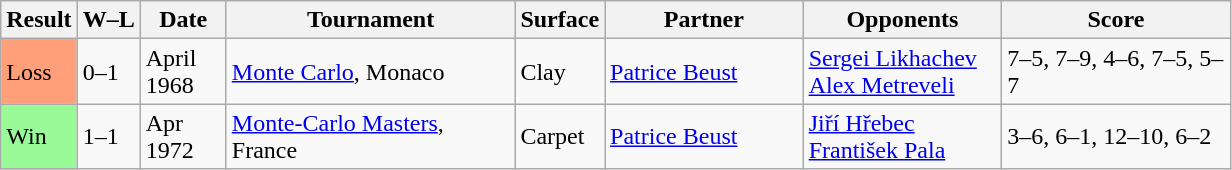<table class="sortable wikitable">
<tr>
<th>Result</th>
<th class="unsortable">W–L</th>
<th style="width:50px">Date</th>
<th style="width:185px">Tournament</th>
<th style="width:50px">Surface</th>
<th style="width:125px">Partner</th>
<th style="width:125px">Opponents</th>
<th style="width:145px" class="unsortable">Score</th>
</tr>
<tr>
<td style="background:#ffa07a;">Loss</td>
<td>0–1</td>
<td>April 1968</td>
<td><a href='#'>Monte Carlo</a>, Monaco</td>
<td>Clay</td>
<td> <a href='#'>Patrice Beust</a></td>
<td> <a href='#'>Sergei Likhachev</a><br> <a href='#'>Alex Metreveli</a></td>
<td>7–5, 7–9, 4–6, 7–5, 5–7</td>
</tr>
<tr>
<td style="background:#98fb98;">Win</td>
<td>1–1</td>
<td>Apr 1972</td>
<td><a href='#'>Monte-Carlo Masters</a>, France</td>
<td>Carpet</td>
<td> <a href='#'>Patrice Beust</a></td>
<td> <a href='#'>Jiří Hřebec</a> <br>  <a href='#'>František Pala</a></td>
<td>3–6, 6–1, 12–10, 6–2</td>
</tr>
</table>
